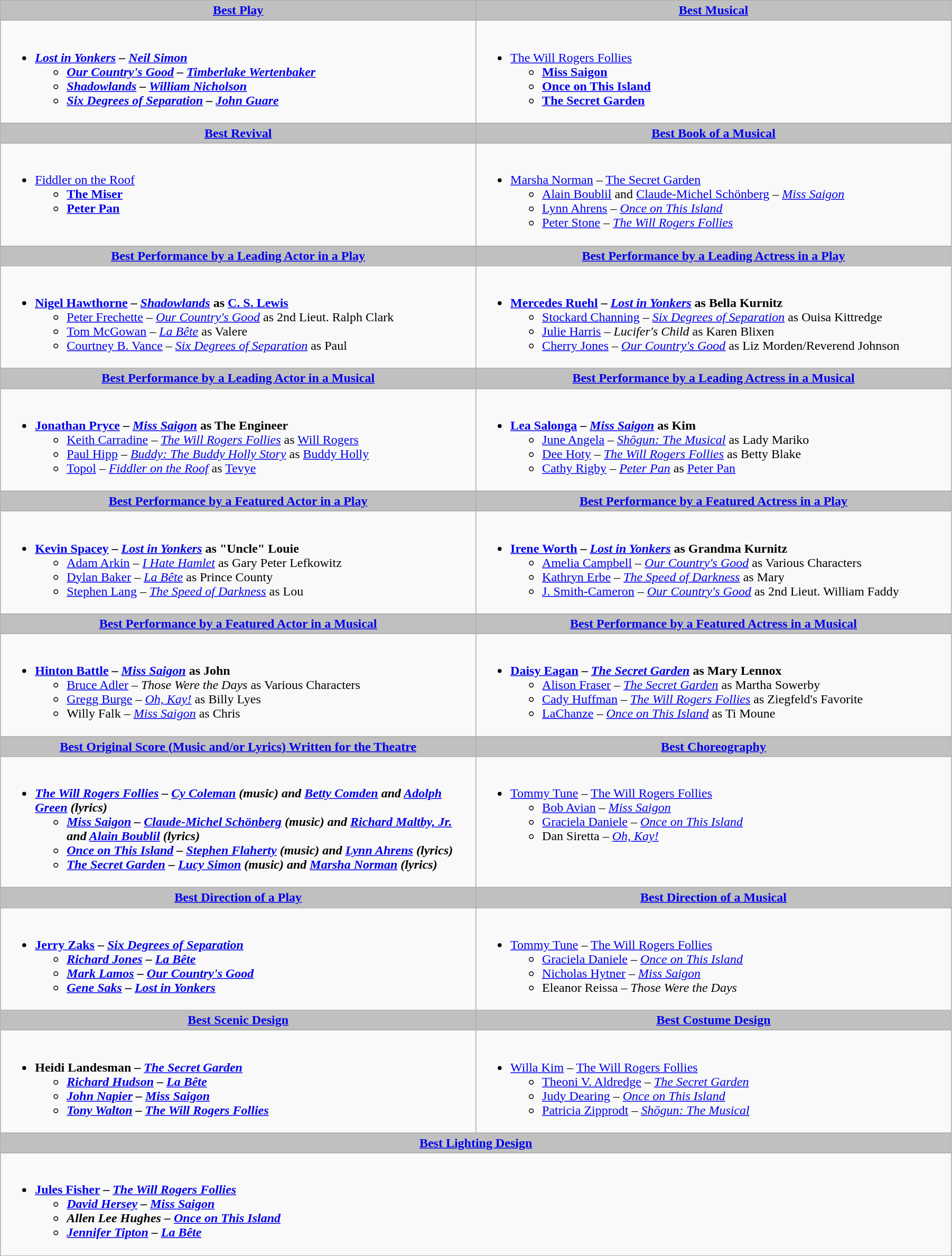<table class=wikitable width="95%">
<tr>
<th style="background:#C0C0C0;" ! width="50%"><a href='#'>Best Play</a></th>
<th style="background:#C0C0C0;" ! width="50%"><a href='#'>Best Musical</a></th>
</tr>
<tr>
<td valign="top"><br><ul><li><strong><em><a href='#'>Lost in Yonkers</a><em> – <a href='#'>Neil Simon</a><strong><ul><li></em><a href='#'>Our Country's Good</a><em> – <a href='#'>Timberlake Wertenbaker</a></li><li></em><a href='#'>Shadowlands</a><em> – <a href='#'>William Nicholson</a></li><li></em><a href='#'>Six Degrees of Separation</a><em> – <a href='#'>John Guare</a></li></ul></li></ul></td>
<td valign="top"><br><ul><li></em></strong><a href='#'>The Will Rogers Follies</a><strong><em><ul><li></em><a href='#'>Miss Saigon</a><em></li><li></em><a href='#'>Once on This Island</a><em></li><li></em><a href='#'>The Secret Garden</a><em></li></ul></li></ul></td>
</tr>
<tr>
<th style="background:#C0C0C0;" ! style="width="50%"><a href='#'>Best Revival</a></th>
<th style="background:#C0C0C0;" ! style="width="50%"><a href='#'>Best Book of a Musical</a></th>
</tr>
<tr>
<td valign="top"><br><ul><li></em></strong><a href='#'>Fiddler on the Roof</a><strong><em><ul><li></em><a href='#'>The Miser</a><em></li><li></em><a href='#'>Peter Pan</a><em></li></ul></li></ul></td>
<td valign="top"><br><ul><li></strong><a href='#'>Marsha Norman</a> – </em><a href='#'>The Secret Garden</a></em></strong><ul><li><a href='#'>Alain Boublil</a> and <a href='#'>Claude-Michel Schönberg</a> – <em><a href='#'>Miss Saigon</a></em></li><li><a href='#'>Lynn Ahrens</a> – <em><a href='#'>Once on This Island</a></em></li><li><a href='#'>Peter Stone</a> – <em><a href='#'>The Will Rogers Follies</a></em></li></ul></li></ul></td>
</tr>
<tr>
<th style="background:#C0C0C0;" ! style="width="50%"><a href='#'>Best Performance by a Leading Actor in a Play</a></th>
<th style="background:#C0C0C0;" ! style="width="50%"><a href='#'>Best Performance by a Leading Actress in a Play</a></th>
</tr>
<tr>
<td valign="top"><br><ul><li><strong><a href='#'>Nigel Hawthorne</a> – <em><a href='#'>Shadowlands</a></em> as <a href='#'>C. S. Lewis</a></strong><ul><li><a href='#'>Peter Frechette</a> – <em><a href='#'>Our Country's Good</a></em> as 2nd Lieut. Ralph Clark</li><li><a href='#'>Tom McGowan</a> – <em><a href='#'>La Bête</a></em> as Valere</li><li><a href='#'>Courtney B. Vance</a> – <em><a href='#'>Six Degrees of Separation</a></em> as Paul</li></ul></li></ul></td>
<td valign="top"><br><ul><li><strong><a href='#'>Mercedes Ruehl</a> – <em><a href='#'>Lost in Yonkers</a></em> as Bella Kurnitz</strong><ul><li><a href='#'>Stockard Channing</a> – <em><a href='#'>Six Degrees of Separation</a></em> as Ouisa Kittredge</li><li><a href='#'>Julie Harris</a> – <em>Lucifer's Child</em> as Karen Blixen</li><li><a href='#'>Cherry Jones</a> – <em><a href='#'>Our Country's Good</a></em> as Liz Morden/Reverend Johnson</li></ul></li></ul></td>
</tr>
<tr>
<th style="background:#C0C0C0;" ! style="width="50%"><a href='#'>Best Performance by a Leading Actor in a Musical</a></th>
<th style="background:#C0C0C0;" ! style="width="50%"><a href='#'>Best Performance by a Leading Actress in a Musical</a></th>
</tr>
<tr>
<td valign="top"><br><ul><li><strong><a href='#'>Jonathan Pryce</a> – <em><a href='#'>Miss Saigon</a></em> as The Engineer</strong><ul><li><a href='#'>Keith Carradine</a> – <em><a href='#'>The Will Rogers Follies</a></em> as <a href='#'>Will Rogers</a></li><li><a href='#'>Paul Hipp</a> – <em><a href='#'>Buddy: The Buddy Holly Story</a></em> as <a href='#'>Buddy Holly</a></li><li><a href='#'>Topol</a> – <em><a href='#'>Fiddler on the Roof</a></em> as <a href='#'>Tevye</a></li></ul></li></ul></td>
<td valign="top"><br><ul><li><strong><a href='#'>Lea Salonga</a> – <em><a href='#'>Miss Saigon</a></em> as Kim</strong><ul><li><a href='#'>June Angela</a> – <em><a href='#'>Shōgun: The Musical</a></em> as Lady Mariko</li><li><a href='#'>Dee Hoty</a> – <em><a href='#'>The Will Rogers Follies</a></em> as Betty Blake</li><li><a href='#'>Cathy Rigby</a> – <em><a href='#'>Peter Pan</a></em> as <a href='#'>Peter Pan</a></li></ul></li></ul></td>
</tr>
<tr>
<th style="background:#C0C0C0;" ! style="width="50%"><a href='#'>Best Performance by a Featured Actor in a Play</a></th>
<th style="background:#C0C0C0;" ! style="width="50%"><a href='#'>Best Performance by a Featured Actress in a Play</a></th>
</tr>
<tr>
<td valign="top"><br><ul><li><strong><a href='#'>Kevin Spacey</a> – <em><a href='#'>Lost in Yonkers</a></em> as "Uncle" Louie</strong><ul><li><a href='#'>Adam Arkin</a> – <em><a href='#'>I Hate Hamlet</a></em> as Gary Peter Lefkowitz</li><li><a href='#'>Dylan Baker</a> – <em><a href='#'>La Bête</a></em> as Prince County</li><li><a href='#'>Stephen Lang</a> – <em><a href='#'>The Speed of Darkness</a></em> as Lou</li></ul></li></ul></td>
<td valign="top"><br><ul><li><strong><a href='#'>Irene Worth</a> – <em><a href='#'>Lost in Yonkers</a></em> as Grandma Kurnitz</strong><ul><li><a href='#'>Amelia Campbell</a> – <em><a href='#'>Our Country's Good</a></em> as Various Characters</li><li><a href='#'>Kathryn Erbe</a> – <em><a href='#'>The Speed of Darkness</a></em> as Mary</li><li><a href='#'>J. Smith-Cameron</a> – <em><a href='#'>Our Country's Good</a></em> as 2nd Lieut. William Faddy</li></ul></li></ul></td>
</tr>
<tr>
<th style="background:#C0C0C0;" ! style="width="50%"><a href='#'>Best Performance by a Featured Actor in a Musical</a></th>
<th style="background:#C0C0C0;" ! style="width="50%"><a href='#'>Best Performance by a Featured Actress in a Musical</a></th>
</tr>
<tr>
<td valign="top"><br><ul><li><strong><a href='#'>Hinton Battle</a> – <em><a href='#'>Miss Saigon</a></em> as John</strong><ul><li><a href='#'>Bruce Adler</a> – <em>Those Were the Days</em> as Various Characters</li><li><a href='#'>Gregg Burge</a> – <em><a href='#'>Oh, Kay!</a></em> as Billy Lyes</li><li>Willy Falk – <em><a href='#'>Miss Saigon</a></em> as Chris</li></ul></li></ul></td>
<td valign="top"><br><ul><li><strong><a href='#'>Daisy Eagan</a> – <em><a href='#'>The Secret Garden</a></em> as Mary Lennox</strong><ul><li><a href='#'>Alison Fraser</a> – <em><a href='#'>The Secret Garden</a></em> as Martha Sowerby</li><li><a href='#'>Cady Huffman</a> – <em><a href='#'>The Will Rogers Follies</a></em> as Ziegfeld's Favorite</li><li><a href='#'>LaChanze</a> – <em><a href='#'>Once on This Island</a></em> as Ti Moune</li></ul></li></ul></td>
</tr>
<tr>
<th style="background:#C0C0C0;" ! style="width="50%"><a href='#'>Best Original Score (Music and/or Lyrics) Written for the Theatre</a></th>
<th style="background:#C0C0C0;" ! style="width="50%"><a href='#'>Best Choreography</a></th>
</tr>
<tr>
<td valign="top"><br><ul><li><strong><em><a href='#'>The Will Rogers Follies</a><em> – <a href='#'>Cy Coleman</a> (music) and <a href='#'>Betty Comden</a> and <a href='#'>Adolph Green</a> (lyrics)<strong><ul><li></em><a href='#'>Miss Saigon</a><em> – <a href='#'>Claude-Michel Schönberg</a> (music) and <a href='#'>Richard Maltby, Jr.</a> and <a href='#'>Alain Boublil</a> (lyrics)</li><li></em><a href='#'>Once on This Island</a><em> – <a href='#'>Stephen Flaherty</a> (music) and <a href='#'>Lynn Ahrens</a> (lyrics)</li><li></em><a href='#'>The Secret Garden</a><em> – <a href='#'>Lucy Simon</a> (music) and <a href='#'>Marsha Norman</a> (lyrics)</li></ul></li></ul></td>
<td valign="top"><br><ul><li></strong><a href='#'>Tommy Tune</a> – </em><a href='#'>The Will Rogers Follies</a></em></strong><ul><li><a href='#'>Bob Avian</a> – <em><a href='#'>Miss Saigon</a></em></li><li><a href='#'>Graciela Daniele</a> – <em><a href='#'>Once on This Island</a></em></li><li>Dan Siretta – <em><a href='#'>Oh, Kay!</a></em></li></ul></li></ul></td>
</tr>
<tr>
<th style="background:#C0C0C0;" ! style="width="50%"><a href='#'>Best Direction of a Play</a></th>
<th style="background:#C0C0C0;" ! style="width="50%"><a href='#'>Best Direction of a Musical</a></th>
</tr>
<tr>
<td valign="top"><br><ul><li><strong><a href='#'>Jerry Zaks</a> – <em><a href='#'>Six Degrees of Separation</a><strong><em><ul><li><a href='#'>Richard Jones</a> – </em><a href='#'>La Bête</a><em></li><li><a href='#'>Mark Lamos</a> – </em><a href='#'>Our Country's Good</a><em></li><li><a href='#'>Gene Saks</a> – </em><a href='#'>Lost in Yonkers</a><em></li></ul></li></ul></td>
<td valign="top"><br><ul><li></strong><a href='#'>Tommy Tune</a> – </em><a href='#'>The Will Rogers Follies</a></em></strong><ul><li><a href='#'>Graciela Daniele</a> – <em><a href='#'>Once on This Island</a></em></li><li><a href='#'>Nicholas Hytner</a> – <em><a href='#'>Miss Saigon</a></em></li><li>Eleanor Reissa – <em>Those Were the Days</em></li></ul></li></ul></td>
</tr>
<tr>
<th style="background:#C0C0C0;" ! style="width="50%"><a href='#'>Best Scenic Design</a></th>
<th style="background:#C0C0C0;" ! style="width="50%"><a href='#'>Best Costume Design</a></th>
</tr>
<tr>
<td valign="top"><br><ul><li><strong>Heidi Landesman – <em><a href='#'>The Secret Garden</a><strong><em><ul><li><a href='#'>Richard Hudson</a> – </em><a href='#'>La Bête</a><em></li><li><a href='#'>John Napier</a> – </em><a href='#'>Miss Saigon</a><em></li><li><a href='#'>Tony Walton</a> – </em><a href='#'>The Will Rogers Follies</a><em></li></ul></li></ul></td>
<td valign="top"><br><ul><li></strong><a href='#'>Willa Kim</a> – </em><a href='#'>The Will Rogers Follies</a></em></strong><ul><li><a href='#'>Theoni V. Aldredge</a> – <em><a href='#'>The Secret Garden</a></em></li><li><a href='#'>Judy Dearing</a> – <em><a href='#'>Once on This Island</a></em></li><li><a href='#'>Patricia Zipprodt</a> – <em><a href='#'>Shōgun: The Musical</a></em></li></ul></li></ul></td>
</tr>
<tr>
<th colspan="2" style="background:#C0C0C0;" ! style="width="50%"><a href='#'>Best Lighting Design</a></th>
</tr>
<tr>
<td colspan="2" valign="top"><br><ul><li><strong><a href='#'>Jules Fisher</a> – <em><a href='#'>The Will Rogers Follies</a><strong><em><ul><li><a href='#'>David Hersey</a> – </em><a href='#'>Miss Saigon</a><em></li><li>Allen Lee Hughes – </em><a href='#'>Once on This Island</a><em></li><li><a href='#'>Jennifer Tipton</a> – </em><a href='#'>La Bête</a><em></li></ul></li></ul></td>
</tr>
</table>
